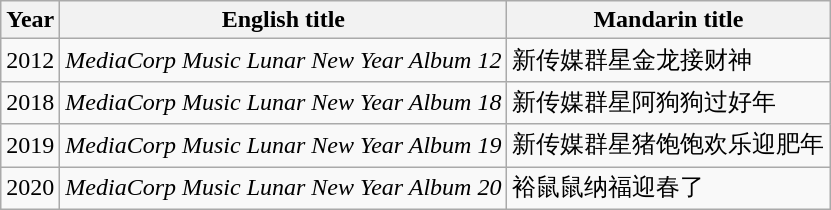<table class="wikitable sortable">
<tr>
<th>Year</th>
<th>English title</th>
<th>Mandarin title</th>
</tr>
<tr>
<td>2012</td>
<td><em>MediaCorp Music Lunar New Year Album 12</em></td>
<td>新传媒群星金龙接财神</td>
</tr>
<tr>
<td>2018</td>
<td><em>MediaCorp Music Lunar New Year Album 18</em></td>
<td>新传媒群星阿狗狗过好年</td>
</tr>
<tr>
<td>2019</td>
<td><em>MediaCorp Music Lunar New Year Album 19</em></td>
<td>新传媒群星猪饱饱欢乐迎肥年</td>
</tr>
<tr>
<td>2020</td>
<td><em>MediaCorp Music Lunar New Year Album 20</em></td>
<td>裕鼠鼠纳福迎春了</td>
</tr>
</table>
